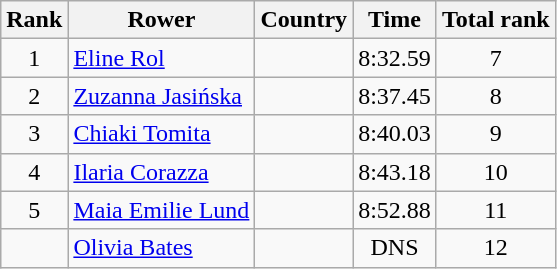<table class="wikitable" style="text-align:center">
<tr>
<th>Rank</th>
<th>Rower</th>
<th>Country</th>
<th>Time</th>
<th>Total rank</th>
</tr>
<tr>
<td>1</td>
<td align="left"><a href='#'>Eline Rol</a></td>
<td align="left"></td>
<td>8:32.59</td>
<td>7</td>
</tr>
<tr>
<td>2</td>
<td align="left"><a href='#'>Zuzanna Jasińska</a></td>
<td align="left"></td>
<td>8:37.45</td>
<td>8</td>
</tr>
<tr>
<td>3</td>
<td align="left"><a href='#'>Chiaki Tomita</a></td>
<td align="left"></td>
<td>8:40.03</td>
<td>9</td>
</tr>
<tr>
<td>4</td>
<td align="left"><a href='#'>Ilaria Corazza</a></td>
<td align="left"></td>
<td>8:43.18</td>
<td>10</td>
</tr>
<tr>
<td>5</td>
<td align="left"><a href='#'>Maia Emilie Lund</a></td>
<td align="left"></td>
<td>8:52.88</td>
<td>11</td>
</tr>
<tr>
<td></td>
<td align="left"><a href='#'>Olivia Bates</a></td>
<td align="left"></td>
<td>DNS</td>
<td>12</td>
</tr>
</table>
